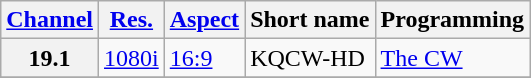<table class="wikitable">
<tr>
<th scope = "col"><a href='#'>Channel</a></th>
<th scope = "col"><a href='#'>Res.</a></th>
<th scope = "col"><a href='#'>Aspect</a></th>
<th scope = "col">Short name</th>
<th scope = "col">Programming</th>
</tr>
<tr>
<th scope = "row">19.1</th>
<td><a href='#'>1080i</a></td>
<td><a href='#'>16:9</a></td>
<td>KQCW-HD</td>
<td><a href='#'>The CW</a></td>
</tr>
<tr>
</tr>
</table>
